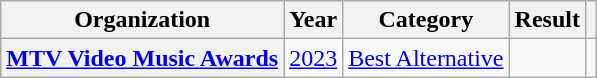<table class="wikitable sortable plainrowheaders" style="border:none; margin:0;">
<tr>
<th scope="col">Organization</th>
<th scope="col">Year</th>
<th scope="col">Category</th>
<th scope="col">Result</th>
<th class="unsortable" scope="col"></th>
</tr>
<tr>
<th scope="row"><a href='#'>MTV Video Music Awards</a></th>
<td><a href='#'>2023</a></td>
<td><a href='#'>Best Alternative</a></td>
<td></td>
<td></td>
</tr>
</table>
